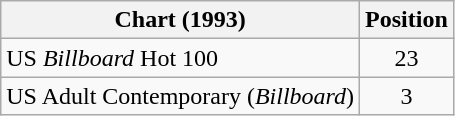<table class="wikitable sortable">
<tr>
<th>Chart (1993)</th>
<th>Position</th>
</tr>
<tr>
<td>US <em>Billboard</em> Hot 100</td>
<td align="center">23</td>
</tr>
<tr>
<td>US Adult Contemporary (<em>Billboard</em>)</td>
<td align="center">3</td>
</tr>
</table>
